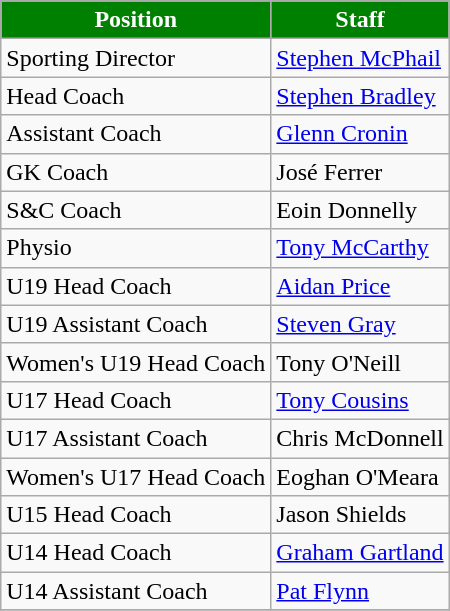<table class=wikitable>
<tr>
<th style="color:#FFFFFF; background:#008000;">Position</th>
<th style="color:#FFFFFF; background:#008000;">Staff</th>
</tr>
<tr>
<td>Sporting Director</td>
<td><a href='#'>Stephen McPhail</a></td>
</tr>
<tr>
<td>Head Coach</td>
<td><a href='#'>Stephen Bradley</a></td>
</tr>
<tr>
<td>Assistant Coach</td>
<td><a href='#'>Glenn Cronin</a></td>
</tr>
<tr>
<td>GK Coach</td>
<td>José Ferrer</td>
</tr>
<tr>
<td>S&C Coach</td>
<td>Eoin Donnelly</td>
</tr>
<tr>
<td>Physio</td>
<td><a href='#'>Tony McCarthy</a></td>
</tr>
<tr>
<td>U19 Head Coach</td>
<td><a href='#'>Aidan Price</a></td>
</tr>
<tr>
<td>U19 Assistant Coach</td>
<td><a href='#'>Steven Gray</a></td>
</tr>
<tr>
<td>Women's U19 Head Coach</td>
<td>Tony O'Neill</td>
</tr>
<tr>
<td>U17 Head Coach</td>
<td><a href='#'>Tony Cousins</a></td>
</tr>
<tr>
<td>U17 Assistant Coach</td>
<td>Chris McDonnell</td>
</tr>
<tr>
<td>Women's U17 Head Coach</td>
<td>Eoghan O'Meara</td>
</tr>
<tr>
<td>U15 Head Coach</td>
<td>Jason Shields</td>
</tr>
<tr>
<td>U14 Head Coach</td>
<td><a href='#'>Graham Gartland</a></td>
</tr>
<tr>
<td>U14 Assistant Coach</td>
<td><a href='#'>Pat Flynn</a></td>
</tr>
<tr>
</tr>
</table>
